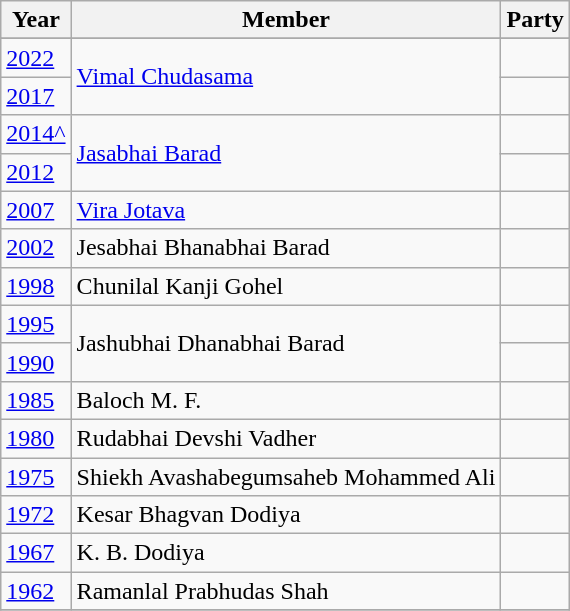<table class="wikitable sortable">
<tr>
<th>Year</th>
<th>Member</th>
<th colspan="2">Party</th>
</tr>
<tr>
</tr>
<tr>
</tr>
<tr>
<td><a href='#'>2022</a></td>
<td rowspan=2><a href='#'>Vimal Chudasama</a></td>
<td></td>
</tr>
<tr>
<td><a href='#'>2017</a></td>
</tr>
<tr>
<td><a href='#'>2014^</a></td>
<td rowspan=2><a href='#'>Jasabhai Barad</a></td>
<td></td>
</tr>
<tr>
<td><a href='#'>2012</a></td>
<td></td>
</tr>
<tr>
<td><a href='#'>2007</a></td>
<td><a href='#'>Vira Jotava</a></td>
<td></td>
</tr>
<tr>
<td><a href='#'>2002</a></td>
<td>Jesabhai Bhanabhai Barad</td>
<td></td>
</tr>
<tr>
<td><a href='#'>1998</a></td>
<td>Chunilal Kanji Gohel</td>
<td></td>
</tr>
<tr>
<td><a href='#'>1995</a></td>
<td rowspan=2>Jashubhai Dhanabhai Barad</td>
<td></td>
</tr>
<tr>
<td><a href='#'>1990</a></td>
<td></td>
</tr>
<tr>
<td><a href='#'>1985</a></td>
<td>Baloch M. F.</td>
<td></td>
</tr>
<tr>
<td><a href='#'>1980</a></td>
<td>Rudabhai Devshi Vadher</td>
<td></td>
</tr>
<tr>
<td><a href='#'>1975</a></td>
<td>Shiekh Avashabegumsaheb Mohammed Ali</td>
<td></td>
</tr>
<tr>
<td><a href='#'>1972</a></td>
<td>Kesar Bhagvan Dodiya</td>
</tr>
<tr>
<td><a href='#'>1967</a></td>
<td>K. B. Dodiya</td>
<td></td>
</tr>
<tr>
<td><a href='#'>1962</a></td>
<td>Ramanlal Prabhudas Shah</td>
<td></td>
</tr>
<tr>
</tr>
</table>
